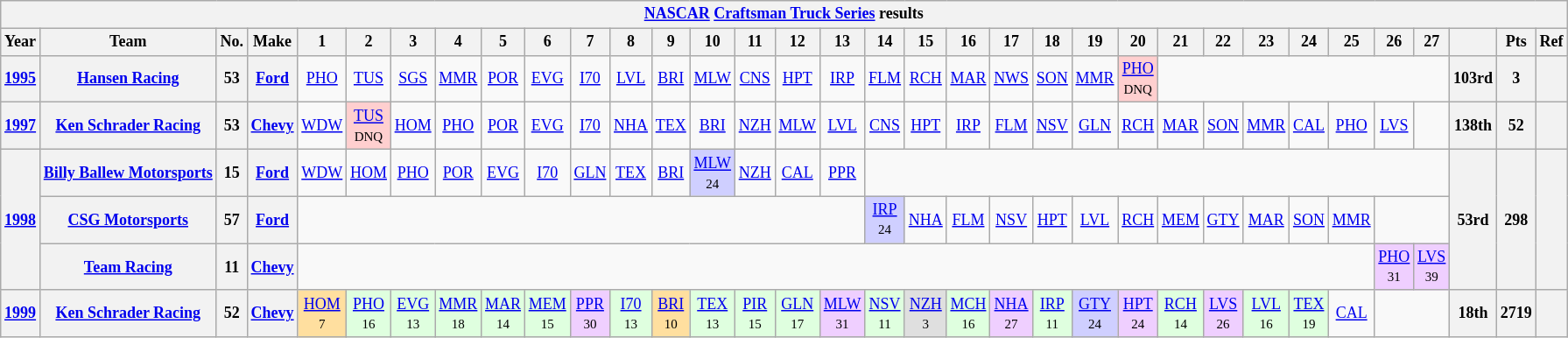<table class="wikitable" style="text-align:center; font-size:75%">
<tr>
<th colspan=45><a href='#'>NASCAR</a> <a href='#'>Craftsman Truck Series</a> results</th>
</tr>
<tr>
<th>Year</th>
<th>Team</th>
<th>No.</th>
<th>Make</th>
<th>1</th>
<th>2</th>
<th>3</th>
<th>4</th>
<th>5</th>
<th>6</th>
<th>7</th>
<th>8</th>
<th>9</th>
<th>10</th>
<th>11</th>
<th>12</th>
<th>13</th>
<th>14</th>
<th>15</th>
<th>16</th>
<th>17</th>
<th>18</th>
<th>19</th>
<th>20</th>
<th>21</th>
<th>22</th>
<th>23</th>
<th>24</th>
<th>25</th>
<th>26</th>
<th>27</th>
<th></th>
<th>Pts</th>
<th>Ref</th>
</tr>
<tr>
<th><a href='#'>1995</a></th>
<th><a href='#'>Hansen Racing</a></th>
<th>53</th>
<th><a href='#'>Ford</a></th>
<td><a href='#'>PHO</a></td>
<td><a href='#'>TUS</a></td>
<td><a href='#'>SGS</a></td>
<td><a href='#'>MMR</a></td>
<td><a href='#'>POR</a></td>
<td><a href='#'>EVG</a></td>
<td><a href='#'>I70</a></td>
<td><a href='#'>LVL</a></td>
<td><a href='#'>BRI</a></td>
<td><a href='#'>MLW</a></td>
<td><a href='#'>CNS</a></td>
<td><a href='#'>HPT</a></td>
<td><a href='#'>IRP</a></td>
<td><a href='#'>FLM</a></td>
<td><a href='#'>RCH</a></td>
<td><a href='#'>MAR</a></td>
<td><a href='#'>NWS</a></td>
<td><a href='#'>SON</a></td>
<td><a href='#'>MMR</a></td>
<td style="background:#FFCFCF;"><a href='#'>PHO</a><br><small>DNQ</small></td>
<td colspan=7></td>
<th>103rd</th>
<th>3</th>
<th></th>
</tr>
<tr>
<th><a href='#'>1997</a></th>
<th><a href='#'>Ken Schrader Racing</a></th>
<th>53</th>
<th><a href='#'>Chevy</a></th>
<td><a href='#'>WDW</a></td>
<td style="background:#FFCFCF;"><a href='#'>TUS</a><br><small>DNQ</small></td>
<td><a href='#'>HOM</a></td>
<td><a href='#'>PHO</a></td>
<td><a href='#'>POR</a></td>
<td><a href='#'>EVG</a></td>
<td><a href='#'>I70</a></td>
<td><a href='#'>NHA</a></td>
<td><a href='#'>TEX</a></td>
<td><a href='#'>BRI</a></td>
<td><a href='#'>NZH</a></td>
<td><a href='#'>MLW</a></td>
<td><a href='#'>LVL</a></td>
<td><a href='#'>CNS</a></td>
<td><a href='#'>HPT</a></td>
<td><a href='#'>IRP</a></td>
<td><a href='#'>FLM</a></td>
<td><a href='#'>NSV</a></td>
<td><a href='#'>GLN</a></td>
<td><a href='#'>RCH</a></td>
<td><a href='#'>MAR</a></td>
<td><a href='#'>SON</a></td>
<td><a href='#'>MMR</a></td>
<td><a href='#'>CAL</a></td>
<td><a href='#'>PHO</a></td>
<td><a href='#'>LVS</a></td>
<td></td>
<th>138th</th>
<th>52</th>
<th></th>
</tr>
<tr>
<th rowspan=3><a href='#'>1998</a></th>
<th><a href='#'>Billy Ballew Motorsports</a></th>
<th>15</th>
<th><a href='#'>Ford</a></th>
<td><a href='#'>WDW</a></td>
<td><a href='#'>HOM</a></td>
<td><a href='#'>PHO</a></td>
<td><a href='#'>POR</a></td>
<td><a href='#'>EVG</a></td>
<td><a href='#'>I70</a></td>
<td><a href='#'>GLN</a></td>
<td><a href='#'>TEX</a></td>
<td><a href='#'>BRI</a></td>
<td style="background:#CFCFFF;"><a href='#'>MLW</a><br><small>24</small></td>
<td><a href='#'>NZH</a></td>
<td><a href='#'>CAL</a></td>
<td><a href='#'>PPR</a></td>
<td colspan=14></td>
<th rowspan=3>53rd</th>
<th rowspan=3>298</th>
<th rowspan=3></th>
</tr>
<tr>
<th><a href='#'>CSG Motorsports</a></th>
<th>57</th>
<th><a href='#'>Ford</a></th>
<td colspan=13></td>
<td style="background:#CFCFFF;"><a href='#'>IRP</a><br><small>24</small></td>
<td><a href='#'>NHA</a></td>
<td><a href='#'>FLM</a></td>
<td><a href='#'>NSV</a></td>
<td><a href='#'>HPT</a></td>
<td><a href='#'>LVL</a></td>
<td><a href='#'>RCH</a></td>
<td><a href='#'>MEM</a></td>
<td><a href='#'>GTY</a></td>
<td><a href='#'>MAR</a></td>
<td><a href='#'>SON</a></td>
<td><a href='#'>MMR</a></td>
<td colspan=2></td>
</tr>
<tr>
<th><a href='#'>Team Racing</a></th>
<th>11</th>
<th><a href='#'>Chevy</a></th>
<td colspan=25></td>
<td style="background:#EFCFFF;"><a href='#'>PHO</a><br><small>31</small></td>
<td style="background:#EFCFFF;"><a href='#'>LVS</a><br><small>39</small></td>
</tr>
<tr>
<th><a href='#'>1999</a></th>
<th><a href='#'>Ken Schrader Racing</a></th>
<th>52</th>
<th><a href='#'>Chevy</a></th>
<td style="background:#FFDF9F;"><a href='#'>HOM</a><br><small>7</small></td>
<td style="background:#DFFFDF;"><a href='#'>PHO</a><br><small>16</small></td>
<td style="background:#DFFFDF;"><a href='#'>EVG</a><br><small>13</small></td>
<td style="background:#DFFFDF;"><a href='#'>MMR</a><br><small>18</small></td>
<td style="background:#DFFFDF;"><a href='#'>MAR</a><br><small>14</small></td>
<td style="background:#DFFFDF;"><a href='#'>MEM</a><br><small>15</small></td>
<td style="background:#EFCFFF;"><a href='#'>PPR</a><br><small>30</small></td>
<td style="background:#DFFFDF;"><a href='#'>I70</a><br><small>13</small></td>
<td style="background:#FFDF9F;"><a href='#'>BRI</a><br><small>10</small></td>
<td style="background:#DFFFDF;"><a href='#'>TEX</a><br><small>13</small></td>
<td style="background:#DFFFDF;"><a href='#'>PIR</a><br><small>15</small></td>
<td style="background:#DFFFDF;"><a href='#'>GLN</a><br><small>17</small></td>
<td style="background:#EFCFFF;"><a href='#'>MLW</a><br><small>31</small></td>
<td style="background:#DFFFDF;"><a href='#'>NSV</a><br><small>11</small></td>
<td style="background:#DFDFDF;"><a href='#'>NZH</a><br><small>3</small></td>
<td style="background:#DFFFDF;"><a href='#'>MCH</a><br><small>16</small></td>
<td style="background:#EFCFFF;"><a href='#'>NHA</a><br><small>27</small></td>
<td style="background:#DFFFDF;"><a href='#'>IRP</a><br><small>11</small></td>
<td style="background:#CFCFFF;"><a href='#'>GTY</a><br><small>24</small></td>
<td style="background:#EFCFFF;"><a href='#'>HPT</a><br><small>24</small></td>
<td style="background:#DFFFDF;"><a href='#'>RCH</a><br><small>14</small></td>
<td style="background:#EFCFFF;"><a href='#'>LVS</a><br><small>26</small></td>
<td style="background:#DFFFDF;"><a href='#'>LVL</a><br><small>16</small></td>
<td style="background:#DFFFDF;"><a href='#'>TEX</a><br><small>19</small></td>
<td><a href='#'>CAL</a></td>
<td colspan=2></td>
<th>18th</th>
<th>2719</th>
<th></th>
</tr>
</table>
